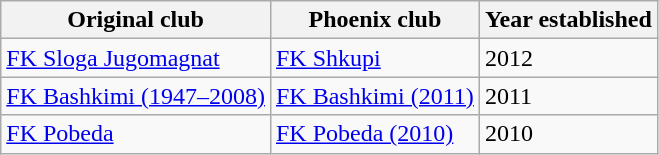<table class="wikitable">
<tr>
<th>Original club</th>
<th>Phoenix club</th>
<th>Year established</th>
</tr>
<tr>
<td><a href='#'>FK Sloga Jugomagnat</a></td>
<td><a href='#'>FK Shkupi</a></td>
<td>2012</td>
</tr>
<tr>
<td><a href='#'>FK Bashkimi (1947–2008)</a></td>
<td><a href='#'>FK Bashkimi (2011)</a></td>
<td>2011</td>
</tr>
<tr>
<td><a href='#'>FK Pobeda</a></td>
<td><a href='#'>FK Pobeda (2010)</a></td>
<td>2010</td>
</tr>
</table>
